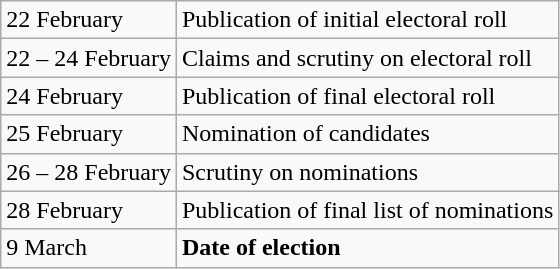<table class="wikitable">
<tr>
<td>22 February</td>
<td>Publication of initial electoral roll</td>
</tr>
<tr>
<td>22 – 24 February</td>
<td>Claims and scrutiny on electoral roll</td>
</tr>
<tr>
<td>24 February</td>
<td>Publication of final electoral roll</td>
</tr>
<tr>
<td>25 February</td>
<td>Nomination of candidates</td>
</tr>
<tr>
<td>26 – 28 February</td>
<td>Scrutiny on nominations</td>
</tr>
<tr>
<td>28 February</td>
<td>Publication of final list of nominations</td>
</tr>
<tr>
<td>9 March</td>
<td><strong>Date of election</strong></td>
</tr>
</table>
